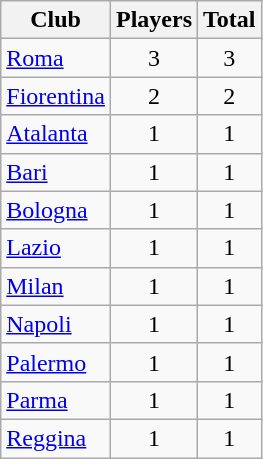<table class="sortable wikitable">
<tr>
<th>Club</th>
<th>Players</th>
<th>Total</th>
</tr>
<tr>
<td><a href='#'>Roma</a></td>
<td align=center>3</td>
<td align=center>3</td>
</tr>
<tr>
<td><a href='#'>Fiorentina</a></td>
<td align=center>2</td>
<td align=center>2</td>
</tr>
<tr>
<td><a href='#'>Atalanta</a></td>
<td align=center>1</td>
<td align=center>1</td>
</tr>
<tr>
<td><a href='#'>Bari</a></td>
<td align=center>1</td>
<td align=center>1</td>
</tr>
<tr>
<td><a href='#'>Bologna</a></td>
<td align=center>1</td>
<td align=center>1</td>
</tr>
<tr>
<td><a href='#'>Lazio</a></td>
<td align=center>1</td>
<td align=center>1</td>
</tr>
<tr>
<td><a href='#'>Milan</a></td>
<td align=center>1</td>
<td align=center>1</td>
</tr>
<tr>
<td><a href='#'>Napoli</a></td>
<td align=center>1</td>
<td align=center>1</td>
</tr>
<tr>
<td><a href='#'>Palermo</a></td>
<td align=center>1</td>
<td align=center>1</td>
</tr>
<tr>
<td><a href='#'>Parma</a></td>
<td align=center>1</td>
<td align=center>1</td>
</tr>
<tr>
<td><a href='#'>Reggina</a></td>
<td align=center>1</td>
<td align=center>1</td>
</tr>
</table>
